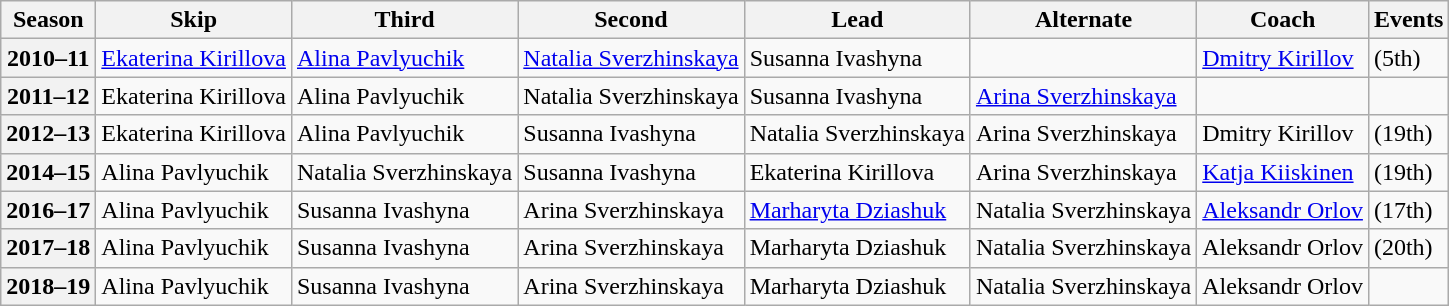<table class="wikitable">
<tr>
<th scope="col">Season</th>
<th scope="col">Skip</th>
<th scope="col">Third</th>
<th scope="col">Second</th>
<th scope="col">Lead</th>
<th scope="col">Alternate</th>
<th scope="col">Coach</th>
<th scope="col">Events</th>
</tr>
<tr>
<th scope="row">2010–11</th>
<td><a href='#'>Ekaterina Kirillova</a></td>
<td><a href='#'>Alina Pavlyuchik</a></td>
<td><a href='#'>Natalia Sverzhinskaya</a></td>
<td>Susanna Ivashyna</td>
<td></td>
<td><a href='#'>Dmitry Kirillov</a></td>
<td> (5th)</td>
</tr>
<tr>
<th scope="row">2011–12</th>
<td>Ekaterina Kirillova</td>
<td>Alina Pavlyuchik</td>
<td>Natalia Sverzhinskaya</td>
<td>Susanna Ivashyna</td>
<td><a href='#'>Arina Sverzhinskaya</a></td>
<td></td>
<td> </td>
</tr>
<tr>
<th scope="row">2012–13</th>
<td>Ekaterina Kirillova</td>
<td>Alina Pavlyuchik</td>
<td>Susanna Ivashyna</td>
<td>Natalia Sverzhinskaya</td>
<td>Arina Sverzhinskaya</td>
<td>Dmitry Kirillov</td>
<td> (19th)</td>
</tr>
<tr>
<th scope="row">2014–15</th>
<td>Alina Pavlyuchik</td>
<td>Natalia Sverzhinskaya</td>
<td>Susanna Ivashyna</td>
<td>Ekaterina Kirillova</td>
<td>Arina Sverzhinskaya</td>
<td><a href='#'>Katja Kiiskinen</a></td>
<td> (19th)</td>
</tr>
<tr>
<th scope="row">2016–17</th>
<td>Alina Pavlyuchik</td>
<td>Susanna Ivashyna</td>
<td>Arina Sverzhinskaya</td>
<td><a href='#'>Marharyta Dziashuk</a></td>
<td>Natalia Sverzhinskaya</td>
<td><a href='#'>Aleksandr Orlov</a></td>
<td> (17th)</td>
</tr>
<tr>
<th scope="row">2017–18</th>
<td>Alina Pavlyuchik</td>
<td>Susanna Ivashyna</td>
<td>Arina Sverzhinskaya</td>
<td>Marharyta Dziashuk</td>
<td>Natalia Sverzhinskaya</td>
<td>Aleksandr Orlov</td>
<td> (20th)</td>
</tr>
<tr>
<th scope="row">2018–19</th>
<td>Alina Pavlyuchik</td>
<td>Susanna Ivashyna</td>
<td>Arina Sverzhinskaya</td>
<td>Marharyta Dziashuk</td>
<td>Natalia Sverzhinskaya</td>
<td>Aleksandr Orlov</td>
<td> </td>
</tr>
</table>
